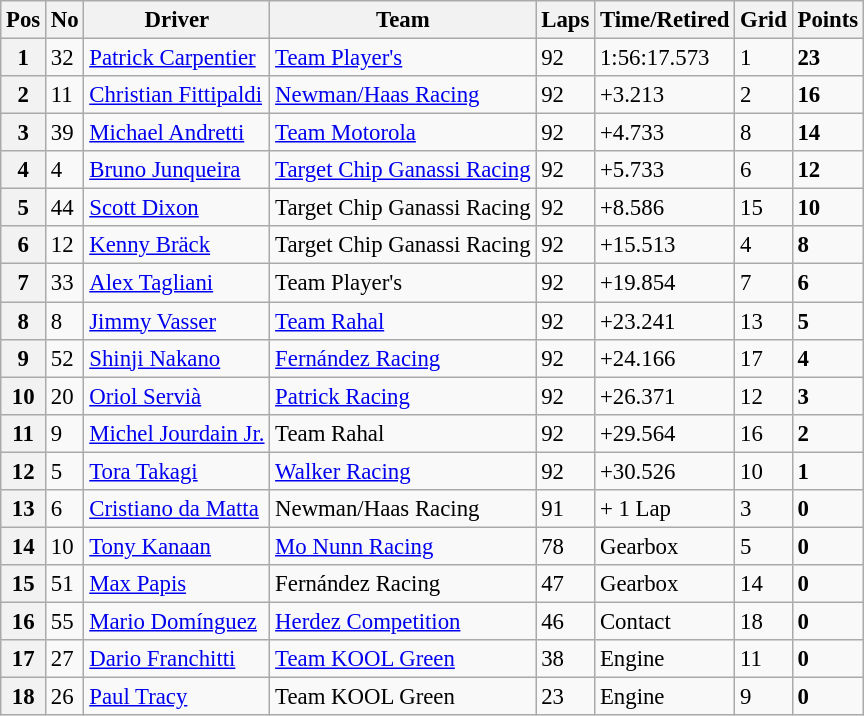<table class="wikitable" style="font-size:95%;">
<tr>
<th>Pos</th>
<th>No</th>
<th>Driver</th>
<th>Team</th>
<th>Laps</th>
<th>Time/Retired</th>
<th>Grid</th>
<th>Points</th>
</tr>
<tr>
<th>1</th>
<td>32</td>
<td> <a href='#'>Patrick Carpentier</a></td>
<td><a href='#'>Team Player's</a></td>
<td>92</td>
<td>1:56:17.573</td>
<td>1</td>
<td><strong>23</strong></td>
</tr>
<tr>
<th>2</th>
<td>11</td>
<td> <a href='#'>Christian Fittipaldi</a></td>
<td><a href='#'>Newman/Haas Racing</a></td>
<td>92</td>
<td>+3.213</td>
<td>2</td>
<td><strong>16</strong></td>
</tr>
<tr>
<th>3</th>
<td>39</td>
<td> <a href='#'>Michael Andretti</a></td>
<td><a href='#'>Team Motorola</a></td>
<td>92</td>
<td>+4.733</td>
<td>8</td>
<td><strong>14</strong></td>
</tr>
<tr>
<th>4</th>
<td>4</td>
<td> <a href='#'>Bruno Junqueira</a></td>
<td><a href='#'>Target Chip Ganassi Racing</a></td>
<td>92</td>
<td>+5.733</td>
<td>6</td>
<td><strong>12</strong></td>
</tr>
<tr>
<th>5</th>
<td>44</td>
<td> <a href='#'>Scott Dixon</a></td>
<td>Target Chip Ganassi Racing</td>
<td>92</td>
<td>+8.586</td>
<td>15</td>
<td><strong>10</strong></td>
</tr>
<tr>
<th>6</th>
<td>12</td>
<td> <a href='#'>Kenny Bräck</a></td>
<td>Target Chip Ganassi Racing</td>
<td>92</td>
<td>+15.513</td>
<td>4</td>
<td><strong>8</strong></td>
</tr>
<tr>
<th>7</th>
<td>33</td>
<td> <a href='#'>Alex Tagliani</a></td>
<td>Team Player's</td>
<td>92</td>
<td>+19.854</td>
<td>7</td>
<td><strong>6</strong></td>
</tr>
<tr>
<th>8</th>
<td>8</td>
<td> <a href='#'>Jimmy Vasser</a></td>
<td><a href='#'>Team Rahal</a></td>
<td>92</td>
<td>+23.241</td>
<td>13</td>
<td><strong>5</strong></td>
</tr>
<tr>
<th>9</th>
<td>52</td>
<td> <a href='#'>Shinji Nakano</a></td>
<td><a href='#'>Fernández Racing</a></td>
<td>92</td>
<td>+24.166</td>
<td>17</td>
<td><strong>4</strong></td>
</tr>
<tr>
<th>10</th>
<td>20</td>
<td> <a href='#'>Oriol Servià</a></td>
<td><a href='#'>Patrick Racing</a></td>
<td>92</td>
<td>+26.371</td>
<td>12</td>
<td><strong>3</strong></td>
</tr>
<tr>
<th>11</th>
<td>9</td>
<td> <a href='#'>Michel Jourdain Jr.</a></td>
<td>Team Rahal</td>
<td>92</td>
<td>+29.564</td>
<td>16</td>
<td><strong>2</strong></td>
</tr>
<tr>
<th>12</th>
<td>5</td>
<td> <a href='#'>Tora Takagi</a></td>
<td><a href='#'>Walker Racing</a></td>
<td>92</td>
<td>+30.526</td>
<td>10</td>
<td><strong>1</strong></td>
</tr>
<tr>
<th>13</th>
<td>6</td>
<td> <a href='#'>Cristiano da Matta</a></td>
<td>Newman/Haas Racing</td>
<td>91</td>
<td>+ 1 Lap</td>
<td>3</td>
<td><strong>0</strong></td>
</tr>
<tr>
<th>14</th>
<td>10</td>
<td> <a href='#'>Tony Kanaan</a></td>
<td><a href='#'>Mo Nunn Racing</a></td>
<td>78</td>
<td>Gearbox</td>
<td>5</td>
<td><strong>0</strong></td>
</tr>
<tr>
<th>15</th>
<td>51</td>
<td> <a href='#'>Max Papis</a></td>
<td>Fernández Racing</td>
<td>47</td>
<td>Gearbox</td>
<td>14</td>
<td><strong>0</strong></td>
</tr>
<tr>
<th>16</th>
<td>55</td>
<td> <a href='#'>Mario Domínguez</a></td>
<td><a href='#'>Herdez Competition</a></td>
<td>46</td>
<td>Contact</td>
<td>18</td>
<td><strong>0</strong></td>
</tr>
<tr>
<th>17</th>
<td>27</td>
<td> <a href='#'>Dario Franchitti</a></td>
<td><a href='#'>Team KOOL Green</a></td>
<td>38</td>
<td>Engine</td>
<td>11</td>
<td><strong>0</strong></td>
</tr>
<tr>
<th>18</th>
<td>26</td>
<td> <a href='#'>Paul Tracy</a></td>
<td>Team KOOL Green</td>
<td>23</td>
<td>Engine</td>
<td>9</td>
<td><strong>0</strong></td>
</tr>
</table>
